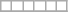<table class="wikitable nounderlines Unicode" style="border-collapse:collapse;background:#FFFFFF;text-align:center">
<tr>
<td></td>
<td></td>
<td></td>
<td></td>
<td></td>
<td></td>
</tr>
<tr>
</tr>
</table>
